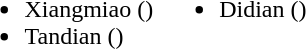<table>
<tr>
<td valign="top"><br><ul><li>Xiangmiao ()</li><li>Tandian ()</li></ul></td>
<td valign="top"><br><ul><li>Didian ()</li></ul></td>
</tr>
</table>
